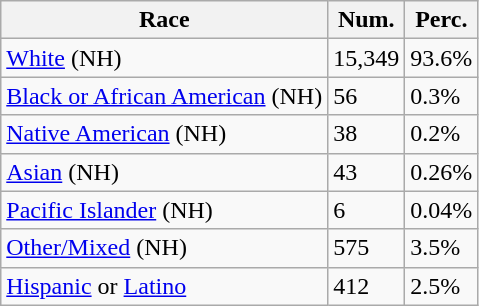<table class="wikitable">
<tr>
<th>Race</th>
<th>Num.</th>
<th>Perc.</th>
</tr>
<tr>
<td><a href='#'>White</a> (NH)</td>
<td>15,349</td>
<td>93.6%</td>
</tr>
<tr>
<td><a href='#'>Black or African American</a> (NH)</td>
<td>56</td>
<td>0.3%</td>
</tr>
<tr>
<td><a href='#'>Native American</a> (NH)</td>
<td>38</td>
<td>0.2%</td>
</tr>
<tr>
<td><a href='#'>Asian</a> (NH)</td>
<td>43</td>
<td>0.26%</td>
</tr>
<tr>
<td><a href='#'>Pacific Islander</a> (NH)</td>
<td>6</td>
<td>0.04%</td>
</tr>
<tr>
<td><a href='#'>Other/Mixed</a> (NH)</td>
<td>575</td>
<td>3.5%</td>
</tr>
<tr>
<td><a href='#'>Hispanic</a> or <a href='#'>Latino</a></td>
<td>412</td>
<td>2.5%</td>
</tr>
</table>
